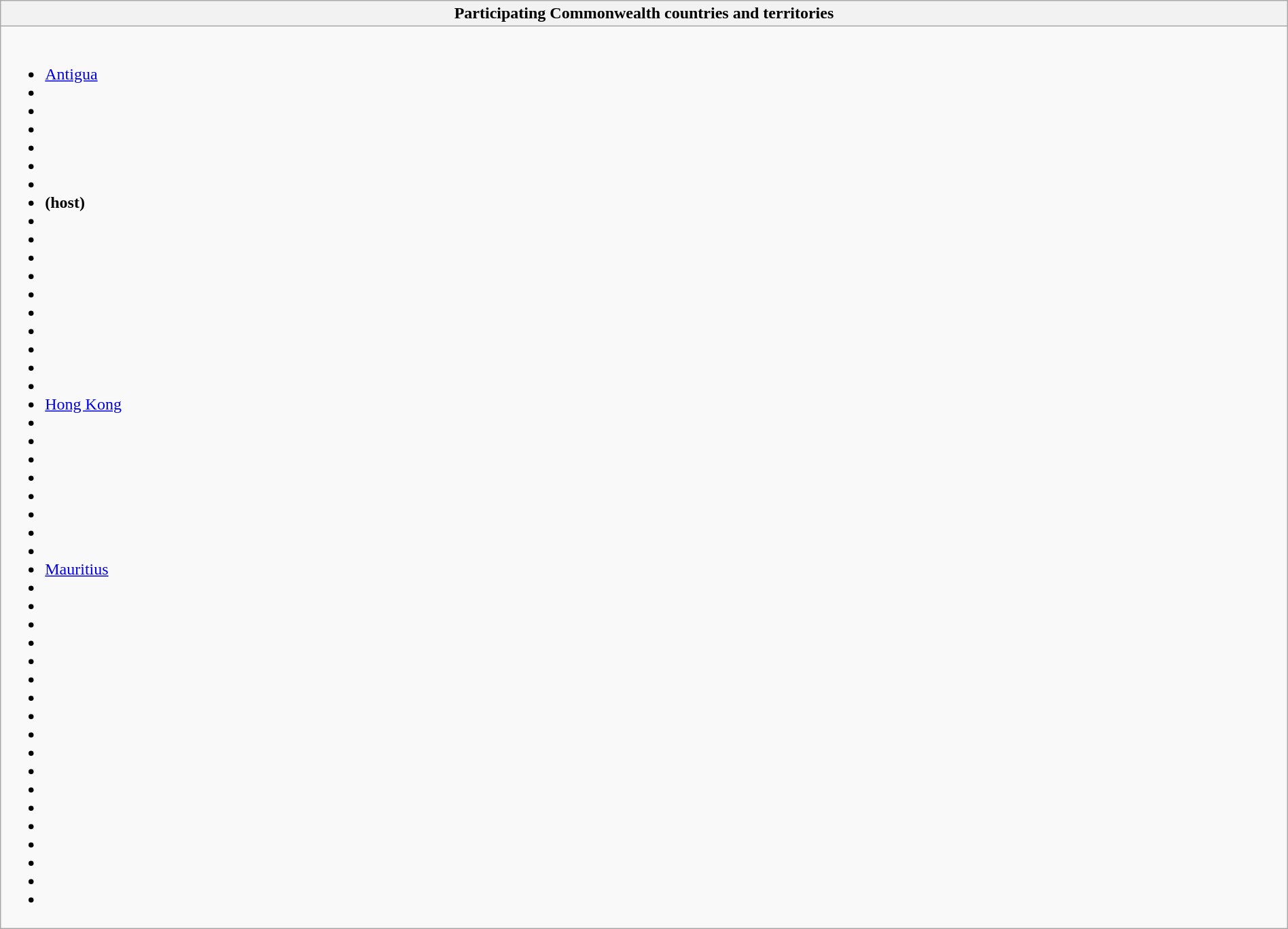<table class="wikitable collapsible" style="width:100%;">
<tr>
<th>Participating Commonwealth countries and territories</th>
</tr>
<tr>
<td><br><ul><li> <a href='#'>Antigua</a></li><li></li><li></li><li><strong></strong></li><li></li><li></li><li></li><li> <strong>(host)</strong></li><li><strong></strong></li><li></li><li><strong></strong></li><li></li><li></li><li></li><li></li><li></li><li></li><li></li><li> <a href='#'>Hong Kong</a></li><li></li><li></li><li></li><li></li><li></li><li></li><li></li><li></li><li> <a href='#'>Mauritius</a></li><li></li><li></li><li></li><li><strong></strong></li><li></li><li></li><li></li><li></li><li></li><li></li><li></li><li></li><li></li><li></li><li><strong></strong></li><li></li><li></li><li></li></ul></td>
</tr>
</table>
